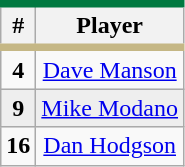<table class="wikitable">
<tr style="background:#FFFFFF; border-top:#007940 5px solid; border-bottom:#C5B785 5px solid;">
<th>#</th>
<th>Player</th>
</tr>
<tr style="text-align:center;">
<td><strong>4</strong></td>
<td><a href='#'>Dave Manson</a></td>
</tr>
<tr style="text-align:center;" bgcolor="#eeeeee">
<td><strong>9</strong></td>
<td><a href='#'>Mike Modano</a></td>
</tr>
<tr style="text-align:center;">
<td><strong>16</strong></td>
<td><a href='#'>Dan Hodgson</a></td>
</tr>
</table>
